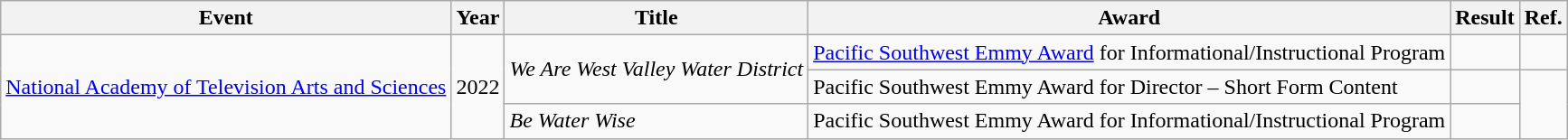<table class="wikitable">
<tr>
<th>Event</th>
<th>Year</th>
<th>Title</th>
<th>Award</th>
<th>Result</th>
<th>Ref.</th>
</tr>
<tr>
<td rowspan="3"><a href='#'>National Academy of Television Arts and Sciences</a></td>
<td rowspan="3">2022</td>
<td rowspan="2"><em>We Are West Valley Water District</em></td>
<td><a href='#'>Pacific Southwest Emmy Award</a> for Informational/Instructional Program</td>
<td></td>
<td></td>
</tr>
<tr>
<td>Pacific Southwest Emmy Award for Director – Short Form Content</td>
<td></td>
<td rowspan="2"></td>
</tr>
<tr>
<td><em>Be Water Wise</em></td>
<td>Pacific Southwest Emmy Award for Informational/Instructional Program</td>
<td></td>
</tr>
</table>
